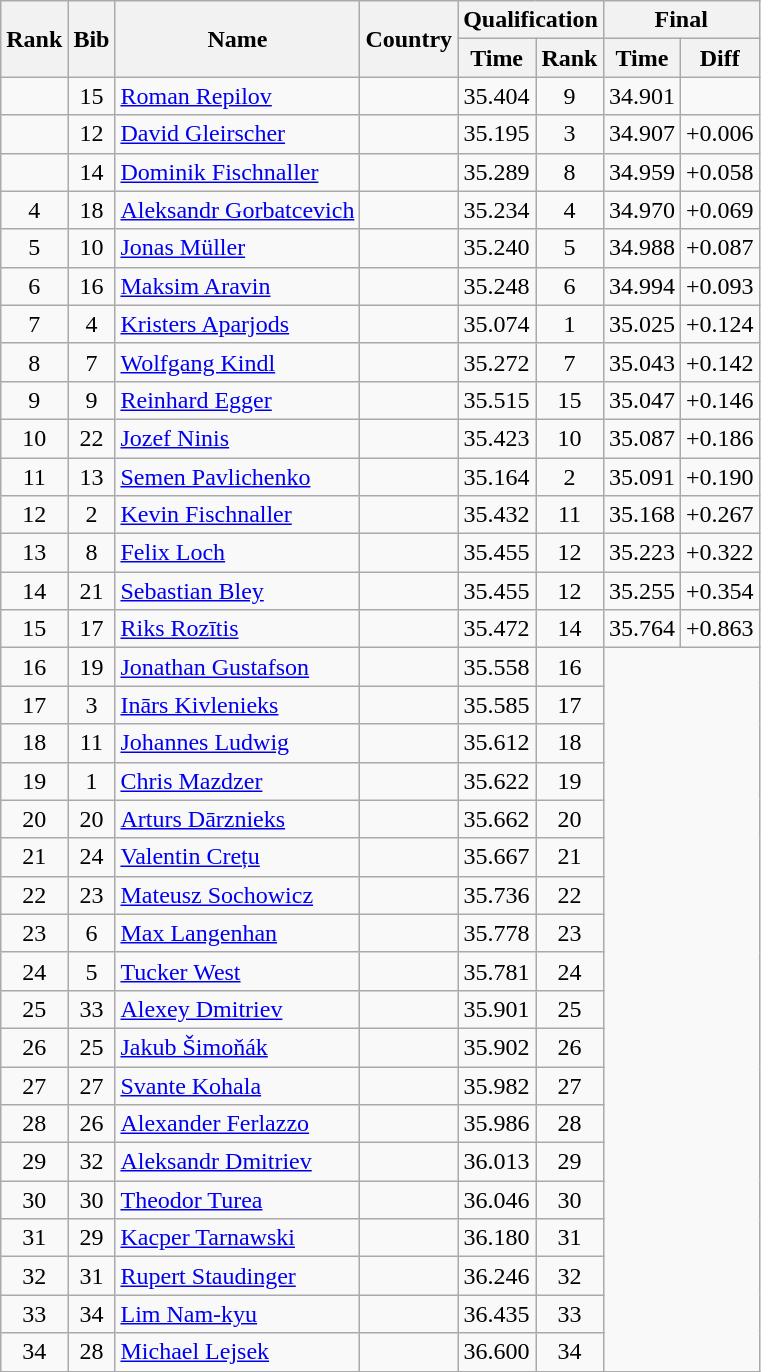<table class="wikitable sortable" style="text-align:center">
<tr>
<th rowspan=2>Rank</th>
<th rowspan=2>Bib</th>
<th rowspan=2>Name</th>
<th rowspan=2>Country</th>
<th colspan=2>Qualification</th>
<th colspan=2>Final</th>
</tr>
<tr>
<th>Time</th>
<th>Rank</th>
<th>Time</th>
<th>Diff</th>
</tr>
<tr>
<td></td>
<td>15</td>
<td align=left><a href='#'>Roman Repilov</a></td>
<td align=left></td>
<td>35.404</td>
<td>9</td>
<td>34.901</td>
<td></td>
</tr>
<tr>
<td></td>
<td>12</td>
<td align=left><a href='#'>David Gleirscher</a></td>
<td align=left></td>
<td>35.195</td>
<td>3</td>
<td>34.907</td>
<td>+0.006</td>
</tr>
<tr>
<td></td>
<td>14</td>
<td align=left><a href='#'>Dominik Fischnaller</a></td>
<td align=left></td>
<td>35.289</td>
<td>8</td>
<td>34.959</td>
<td>+0.058</td>
</tr>
<tr>
<td>4</td>
<td>18</td>
<td align=left><a href='#'>Aleksandr Gorbatcevich</a></td>
<td align=left></td>
<td>35.234</td>
<td>4</td>
<td>34.970</td>
<td>+0.069</td>
</tr>
<tr>
<td>5</td>
<td>10</td>
<td align=left><a href='#'>Jonas Müller</a></td>
<td align=left></td>
<td>35.240</td>
<td>5</td>
<td>34.988</td>
<td>+0.087</td>
</tr>
<tr>
<td>6</td>
<td>16</td>
<td align=left><a href='#'>Maksim Aravin</a></td>
<td align=left></td>
<td>35.248</td>
<td>6</td>
<td>34.994</td>
<td>+0.093</td>
</tr>
<tr>
<td>7</td>
<td>4</td>
<td align=left><a href='#'>Kristers Aparjods</a></td>
<td align=left></td>
<td>35.074</td>
<td>1</td>
<td>35.025</td>
<td>+0.124</td>
</tr>
<tr>
<td>8</td>
<td>7</td>
<td align=left><a href='#'>Wolfgang Kindl</a></td>
<td align=left></td>
<td>35.272</td>
<td>7</td>
<td>35.043</td>
<td>+0.142</td>
</tr>
<tr>
<td>9</td>
<td>9</td>
<td align=left><a href='#'>Reinhard Egger</a></td>
<td align=left></td>
<td>35.515</td>
<td>15</td>
<td>35.047</td>
<td>+0.146</td>
</tr>
<tr>
<td>10</td>
<td>22</td>
<td align=left><a href='#'>Jozef Ninis</a></td>
<td align=left></td>
<td>35.423</td>
<td>10</td>
<td>35.087</td>
<td>+0.186</td>
</tr>
<tr>
<td>11</td>
<td>13</td>
<td align=left><a href='#'>Semen Pavlichenko</a></td>
<td align=left></td>
<td>35.164</td>
<td>2</td>
<td>35.091</td>
<td>+0.190</td>
</tr>
<tr>
<td>12</td>
<td>2</td>
<td align=left><a href='#'>Kevin Fischnaller</a></td>
<td align=left></td>
<td>35.432</td>
<td>11</td>
<td>35.168</td>
<td>+0.267</td>
</tr>
<tr>
<td>13</td>
<td>8</td>
<td align=left><a href='#'>Felix Loch</a></td>
<td align=left></td>
<td>35.455</td>
<td>12</td>
<td>35.223</td>
<td>+0.322</td>
</tr>
<tr>
<td>14</td>
<td>21</td>
<td align=left><a href='#'>Sebastian Bley</a></td>
<td align=left></td>
<td>35.455</td>
<td>12</td>
<td>35.255</td>
<td>+0.354</td>
</tr>
<tr>
<td>15</td>
<td>17</td>
<td align=left><a href='#'>Riks Rozītis</a></td>
<td align=left></td>
<td>35.472</td>
<td>14</td>
<td>35.764</td>
<td>+0.863</td>
</tr>
<tr>
<td>16</td>
<td>19</td>
<td align=left><a href='#'>Jonathan Gustafson</a></td>
<td align=left></td>
<td>35.558</td>
<td>16</td>
<td colspan=2 rowspan=19></td>
</tr>
<tr>
<td>17</td>
<td>3</td>
<td align=left><a href='#'>Inārs Kivlenieks</a></td>
<td align=left></td>
<td>35.585</td>
<td>17</td>
</tr>
<tr>
<td>18</td>
<td>11</td>
<td align=left><a href='#'>Johannes Ludwig</a></td>
<td align=left></td>
<td>35.612</td>
<td>18</td>
</tr>
<tr>
<td>19</td>
<td>1</td>
<td align=left><a href='#'>Chris Mazdzer</a></td>
<td align=left></td>
<td>35.622</td>
<td>19</td>
</tr>
<tr>
<td>20</td>
<td>20</td>
<td align=left><a href='#'>Arturs Dārznieks</a></td>
<td align=left></td>
<td>35.662</td>
<td>20</td>
</tr>
<tr>
<td>21</td>
<td>24</td>
<td align=left><a href='#'>Valentin Crețu</a></td>
<td align=left></td>
<td>35.667</td>
<td>21</td>
</tr>
<tr>
<td>22</td>
<td>23</td>
<td align=left><a href='#'>Mateusz Sochowicz</a></td>
<td align=left></td>
<td>35.736</td>
<td>22</td>
</tr>
<tr>
<td>23</td>
<td>6</td>
<td align=left><a href='#'>Max Langenhan</a></td>
<td align=left></td>
<td>35.778</td>
<td>23</td>
</tr>
<tr>
<td>24</td>
<td>5</td>
<td align=left><a href='#'>Tucker West</a></td>
<td align=left></td>
<td>35.781</td>
<td>24</td>
</tr>
<tr>
<td>25</td>
<td>33</td>
<td align=left><a href='#'>Alexey Dmitriev</a></td>
<td align=left></td>
<td>35.901</td>
<td>25</td>
</tr>
<tr>
<td>26</td>
<td>25</td>
<td align=left><a href='#'>Jakub Šimoňák</a></td>
<td align=left></td>
<td>35.902</td>
<td>26</td>
</tr>
<tr>
<td>27</td>
<td>27</td>
<td align=left><a href='#'>Svante Kohala</a></td>
<td align=left></td>
<td>35.982</td>
<td>27</td>
</tr>
<tr>
<td>28</td>
<td>26</td>
<td align=left><a href='#'>Alexander Ferlazzo</a></td>
<td align=left></td>
<td>35.986</td>
<td>28</td>
</tr>
<tr>
<td>29</td>
<td>32</td>
<td align=left><a href='#'>Aleksandr Dmitriev</a></td>
<td align=left></td>
<td>36.013</td>
<td>29</td>
</tr>
<tr>
<td>30</td>
<td>30</td>
<td align=left><a href='#'>Theodor Turea</a></td>
<td align=left></td>
<td>36.046</td>
<td>30</td>
</tr>
<tr>
<td>31</td>
<td>29</td>
<td align=left><a href='#'>Kacper Tarnawski</a></td>
<td align=left></td>
<td>36.180</td>
<td>31</td>
</tr>
<tr>
<td>32</td>
<td>31</td>
<td align=left><a href='#'>Rupert Staudinger</a></td>
<td align=left></td>
<td>36.246</td>
<td>32</td>
</tr>
<tr>
<td>33</td>
<td>34</td>
<td align=left><a href='#'>Lim Nam-kyu</a></td>
<td align=left></td>
<td>36.435</td>
<td>33</td>
</tr>
<tr>
<td>34</td>
<td>28</td>
<td align=left><a href='#'>Michael Lejsek</a></td>
<td align=left></td>
<td>36.600</td>
<td>34</td>
</tr>
</table>
